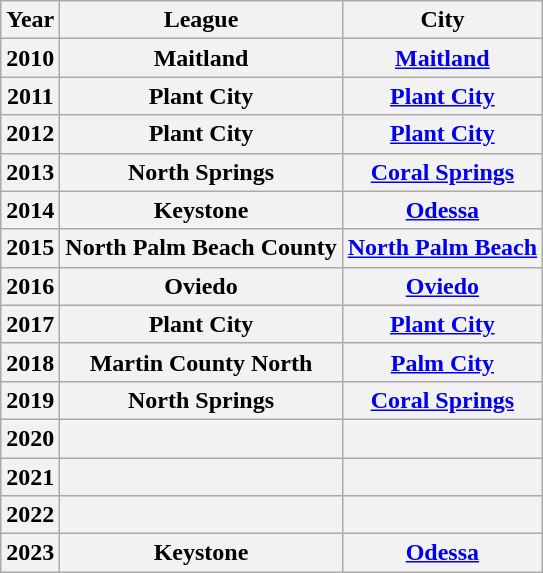<table class="wikitable">
<tr>
<th>Year</th>
<th>League</th>
<th>City</th>
</tr>
<tr>
<th>2010</th>
<th>Maitland</th>
<th><a href='#'>Maitland</a></th>
</tr>
<tr>
<th>2011</th>
<th>Plant City</th>
<th><a href='#'>Plant City</a></th>
</tr>
<tr>
<th>2012</th>
<th>Plant City</th>
<th><a href='#'>Plant City</a></th>
</tr>
<tr>
<th>2013</th>
<th>North Springs</th>
<th><a href='#'>Coral Springs</a></th>
</tr>
<tr>
<th>2014</th>
<th>Keystone</th>
<th><a href='#'>Odessa</a></th>
</tr>
<tr>
<th>2015</th>
<th>North Palm Beach County</th>
<th><a href='#'>North Palm Beach</a></th>
</tr>
<tr>
<th>2016</th>
<th>Oviedo</th>
<th><a href='#'>Oviedo</a></th>
</tr>
<tr>
<th>2017</th>
<th>Plant City</th>
<th><a href='#'>Plant City</a></th>
</tr>
<tr>
<th>2018</th>
<th>Martin County North</th>
<th><a href='#'>Palm City</a></th>
</tr>
<tr>
<th>2019</th>
<th>North Springs</th>
<th><a href='#'>Coral Springs</a></th>
</tr>
<tr>
<th>2020</th>
<th></th>
<th></th>
</tr>
<tr>
<th>2021</th>
<th></th>
<th></th>
</tr>
<tr>
<th>2022</th>
<th></th>
<th></th>
</tr>
<tr>
<th>2023</th>
<th>Keystone</th>
<th><a href='#'>Odessa</a></th>
</tr>
</table>
